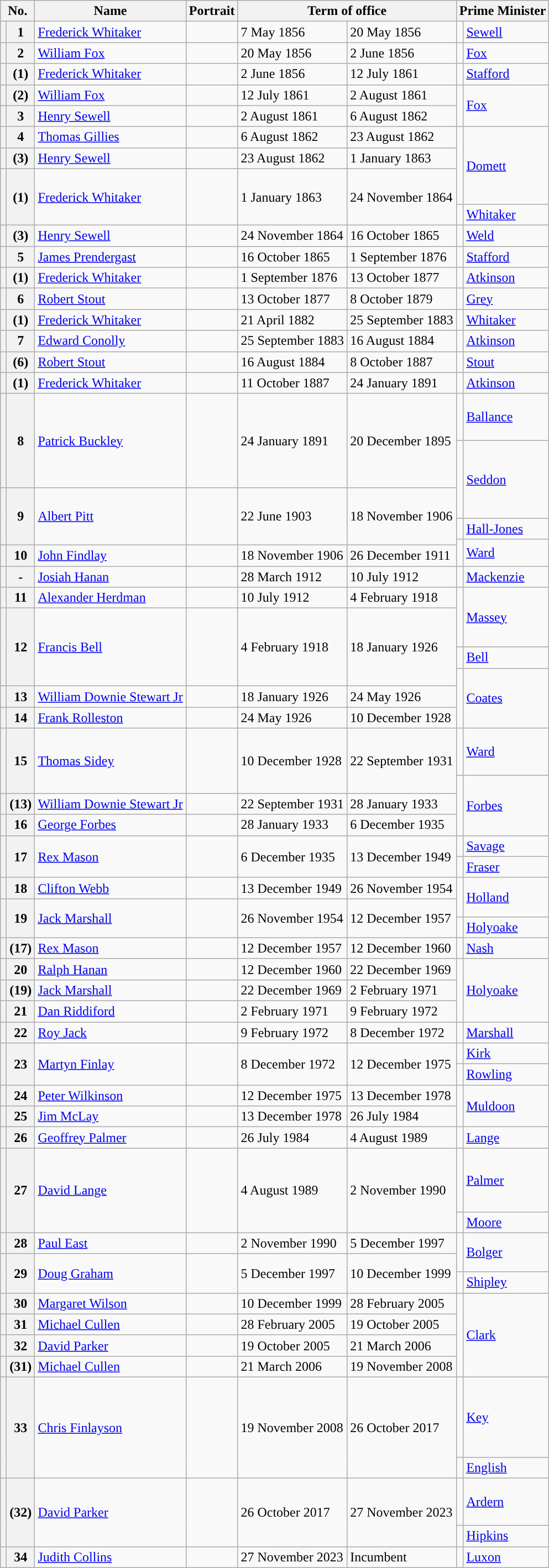<table class="wikitable">
<tr>
<th colspan=2>No.</th>
<th>Name</th>
<th>Portrait</th>
<th colspan=2>Term of office</th>
<th colspan=2>Prime Minister</th>
</tr>
<tr>
<th style="color:inherit;background:"></th>
<th>1</th>
<td><a href='#'>Frederick Whitaker</a></td>
<td></td>
<td>7 May 1856</td>
<td>20 May 1856</td>
<td width=1 style="color:inherit;background:"></td>
<td><a href='#'>Sewell</a></td>
</tr>
<tr>
<th style="color:inherit;background:"></th>
<th>2</th>
<td><a href='#'>William Fox</a></td>
<td></td>
<td>20 May 1856</td>
<td>2 June 1856</td>
<td style="color:inherit;background:"></td>
<td><a href='#'>Fox</a></td>
</tr>
<tr>
<th style="color:inherit;background:"></th>
<th>(1)</th>
<td><a href='#'>Frederick Whitaker</a></td>
<td></td>
<td>2 June 1856</td>
<td>12 July 1861</td>
<td style="color:inherit;background:"></td>
<td><a href='#'>Stafford</a></td>
</tr>
<tr>
<th style="color:inherit;background:"></th>
<th>(2)</th>
<td><a href='#'>William Fox</a></td>
<td></td>
<td>12 July 1861</td>
<td>2 August 1861</td>
<td rowspan=2 style="color:inherit;background:"></td>
<td rowspan=2><a href='#'>Fox</a></td>
</tr>
<tr>
<th style="color:inherit;background:"></th>
<th>3</th>
<td><a href='#'>Henry Sewell</a></td>
<td></td>
<td>2 August 1861</td>
<td>6 August 1862</td>
</tr>
<tr>
<th style="color:inherit;background:"></th>
<th>4</th>
<td><a href='#'>Thomas Gillies</a></td>
<td></td>
<td>6 August 1862</td>
<td>23 August 1862</td>
<td rowspan=2 style="border-bottom:solid 0 grey; background:"></td>
<td rowspan=3><a href='#'>Domett</a></td>
</tr>
<tr>
<th style="color:inherit;background:"></th>
<th>(3)</th>
<td><a href='#'>Henry Sewell</a></td>
<td></td>
<td>23 August 1862</td>
<td>1 January 1863</td>
</tr>
<tr>
<th rowspan=2 style="color:inherit;background:"></th>
<th rowspan=2>(1)</th>
<td rowspan=2><a href='#'>Frederick Whitaker</a></td>
<td rowspan=2></td>
<td rowspan=2>1 January 1863</td>
<td rowspan=2>24 November 1864</td>
<td height=36 style="border-top:solid 0 grey; background:"></td>
</tr>
<tr>
<td style="color:inherit;background:"></td>
<td><a href='#'>Whitaker</a></td>
</tr>
<tr>
<th style="color:inherit;background:"></th>
<th>(3)</th>
<td><a href='#'>Henry Sewell</a></td>
<td></td>
<td>24 November 1864</td>
<td>16 October 1865</td>
<td style="color:inherit;background:"></td>
<td><a href='#'>Weld</a></td>
</tr>
<tr>
<th style="color:inherit;background:"></th>
<th>5</th>
<td><a href='#'>James Prendergast</a></td>
<td></td>
<td>16 October 1865</td>
<td>1 September 1876</td>
<td style="color:inherit;background:"></td>
<td><a href='#'>Stafford</a></td>
</tr>
<tr>
<th style="color:inherit;background:"></th>
<th>(1)</th>
<td><a href='#'>Frederick Whitaker</a></td>
<td></td>
<td>1 September 1876</td>
<td>13 October 1877</td>
<td style="color:inherit;background:"></td>
<td><a href='#'>Atkinson</a></td>
</tr>
<tr>
<th style="color:inherit;background:"></th>
<th>6</th>
<td><a href='#'>Robert Stout</a></td>
<td></td>
<td>13 October 1877</td>
<td>8 October 1879</td>
<td style="color:inherit;background:"></td>
<td><a href='#'>Grey</a></td>
</tr>
<tr>
<th style="color:inherit;background:"></th>
<th>(1)</th>
<td><a href='#'>Frederick Whitaker</a></td>
<td></td>
<td>21 April 1882</td>
<td>25 September 1883</td>
<td style="color:inherit;background:"></td>
<td><a href='#'>Whitaker</a></td>
</tr>
<tr>
<th style="color:inherit;background:"></th>
<th>7</th>
<td><a href='#'>Edward Conolly</a></td>
<td></td>
<td>25 September 1883</td>
<td>16 August 1884</td>
<td style="color:inherit;background:"></td>
<td><a href='#'>Atkinson</a></td>
</tr>
<tr>
<th style="color:inherit;background:"></th>
<th>(6)</th>
<td><a href='#'>Robert Stout</a></td>
<td></td>
<td>16 August 1884</td>
<td>8 October 1887</td>
<td style="color:inherit;background:"></td>
<td><a href='#'>Stout</a></td>
</tr>
<tr>
<th style="color:inherit;background:"></th>
<th>(1)</th>
<td><a href='#'>Frederick Whitaker</a></td>
<td></td>
<td>11 October 1887</td>
<td>24 January 1891</td>
<td style="color:inherit;background:"></td>
<td><a href='#'>Atkinson</a></td>
</tr>
<tr>
<th height=50 style="border-bottom:solid 0 grey; background:"></th>
<th rowspan=2>8</th>
<td rowspan=2><a href='#'>Patrick Buckley</a></td>
<td rowspan=2></td>
<td rowspan=2>24 January 1891</td>
<td rowspan=2>20 December 1895</td>
<td style="border-bottom:solid 0 grey; background:"></td>
<td><a href='#'>Ballance</a></td>
</tr>
<tr>
<th height=50 style="border-top:solid 0 grey; background:"></th>
<td style="border-bottom:solid 0 grey; background:"></td>
<td rowspan=2><a href='#'>Seddon</a></td>
</tr>
<tr>
<th rowspan=3 style="color:inherit;background:"></th>
<th rowspan=3>9</th>
<td rowspan=3><a href='#'>Albert Pitt</a></td>
<td rowspan=3></td>
<td rowspan=3>22 June 1903</td>
<td rowspan=3>18 November 1906</td>
<td height=30 style="border-top:solid 0 grey; background:"></td>
</tr>
<tr>
<td style="color:inherit;background:"></td>
<td><a href='#'>Hall-Jones</a></td>
</tr>
<tr>
<td style="border-bottom:solid 0 grey; background:"></td>
<td rowspan=2><a href='#'>Ward</a></td>
</tr>
<tr>
<th style="color:inherit;background:"></th>
<th>10</th>
<td><a href='#'>John Findlay</a></td>
<td></td>
<td>18 November 1906</td>
<td>26 December 1911</td>
<td style="border-top:solid 0 grey; background:"></td>
</tr>
<tr>
<th style="color:inherit;background:"></th>
<th>-</th>
<td><a href='#'>Josiah Hanan</a><br></td>
<td></td>
<td>28 March 1912</td>
<td>10 July 1912</td>
<td style="color:inherit;background:"></td>
<td><a href='#'>Mackenzie</a></td>
</tr>
<tr>
<th style="color:inherit;background:"></th>
<th>11</th>
<td><a href='#'>Alexander Herdman</a></td>
<td></td>
<td>10 July 1912</td>
<td>4 February 1918</td>
<td style="border-bottom:solid 0 grey; background:"></td>
<td rowspan=2><a href='#'>Massey</a></td>
</tr>
<tr>
<th rowspan=3 style="color:inherit;background:"></th>
<th rowspan=3>12</th>
<td rowspan=3><a href='#'>Francis Bell</a></td>
<td rowspan=3></td>
<td rowspan=3>4 February 1918</td>
<td rowspan=3>18 January 1926</td>
<td height=40 style="border-top:solid 0 grey; background:"></td>
</tr>
<tr>
<td height=15 style="color:inherit;background:"></td>
<td><a href='#'>Bell</a></td>
</tr>
<tr>
<td height=15 style="border-bottom:solid 0 grey; background:"></td>
<td rowspan=3><a href='#'>Coates</a></td>
</tr>
<tr>
<th style="color:inherit;background:"></th>
<th>13</th>
<td><a href='#'>William Downie Stewart Jr</a></td>
<td></td>
<td>18 January 1926</td>
<td>24 May 1926</td>
<td rowspan=2 style="border-top:solid 0 grey; background:"></td>
</tr>
<tr>
<th style="color:inherit;background:"></th>
<th>14</th>
<td><a href='#'>Frank Rolleston</a></td>
<td></td>
<td>24 May 1926</td>
<td>10 December 1928</td>
</tr>
<tr>
<th height=50 style="border-bottom:solid 0 grey; background:"></th>
<th rowspan=2>15</th>
<td rowspan=2><a href='#'>Thomas Sidey</a></td>
<td rowspan=2></td>
<td rowspan=2>10 December 1928</td>
<td rowspan=2>22 September 1931</td>
<td style="color:inherit;background:"></td>
<td><a href='#'>Ward</a></td>
</tr>
<tr>
<th height=15 style="border-top:solid 0 grey; background:"></th>
<td style="border-bottom:solid 0 grey; background:"></td>
<td rowspan=3><a href='#'>Forbes</a></td>
</tr>
<tr>
<th style="color:inherit;background:"></th>
<th>(13)</th>
<td><a href='#'>William Downie Stewart Jr</a></td>
<td></td>
<td>22 September 1931</td>
<td>28 January 1933</td>
<td rowspan=2 style="border-top:solid 0 grey; background:"></td>
</tr>
<tr>
<th style="color:inherit;background:"></th>
<th>16</th>
<td><a href='#'>George Forbes</a></td>
<td></td>
<td>28 January 1933</td>
<td>6 December 1935</td>
</tr>
<tr>
<th rowspan=2 style="color:inherit;background:"></th>
<th rowspan=2>17</th>
<td rowspan=2><a href='#'>Rex Mason</a></td>
<td rowspan=2></td>
<td rowspan=2>6 December 1935</td>
<td rowspan=2>13 December 1949</td>
<td style="color:inherit;background:"></td>
<td><a href='#'>Savage</a></td>
</tr>
<tr>
<td style="color:inherit;background:"></td>
<td><a href='#'>Fraser</a></td>
</tr>
<tr>
<th style="color:inherit;background:"></th>
<th>18</th>
<td><a href='#'>Clifton Webb</a></td>
<td></td>
<td>13 December 1949</td>
<td>26 November 1954</td>
<td rowspan="2" style="color:inherit;background:"></td>
<td rowspan="2"><a href='#'>Holland</a></td>
</tr>
<tr>
<th height=15 style="border-bottom:solid 0 grey; background:"></th>
<th rowspan="2">19</th>
<td rowspan="2"><a href='#'>Jack Marshall</a></td>
<td rowspan="2"></td>
<td rowspan="2">26 November 1954</td>
<td rowspan="2">12 December 1957</td>
</tr>
<tr>
<th height=15 style="border-top:solid 0 grey; background:"></th>
<td style="color:inherit;background:"></td>
<td><a href='#'>Holyoake</a></td>
</tr>
<tr>
<th style="color:inherit;background:"></th>
<th>(17)</th>
<td><a href='#'>Rex Mason</a></td>
<td></td>
<td>12 December 1957</td>
<td>12 December 1960</td>
<td style="color:inherit;background:"></td>
<td><a href='#'>Nash</a></td>
</tr>
<tr>
<th style="color:inherit;background:"></th>
<th>20</th>
<td><a href='#'>Ralph Hanan</a></td>
<td></td>
<td>12 December 1960</td>
<td>22 December 1969</td>
<td rowspan="3" style="color:inherit;background:"></td>
<td rowspan="3"><a href='#'>Holyoake</a></td>
</tr>
<tr>
<th style="color:inherit;background:"></th>
<th>(19)</th>
<td><a href='#'>Jack Marshall</a></td>
<td></td>
<td>22 December 1969</td>
<td>2 February 1971</td>
</tr>
<tr>
<th style="color:inherit;background:"></th>
<th>21</th>
<td><a href='#'>Dan Riddiford</a></td>
<td></td>
<td>2 February 1971</td>
<td>9 February 1972</td>
</tr>
<tr>
<th style="color:inherit;background:"></th>
<th>22</th>
<td><a href='#'>Roy Jack</a></td>
<td></td>
<td>9 February 1972</td>
<td>8 December 1972</td>
<td style="color:inherit;background:"></td>
<td><a href='#'>Marshall</a></td>
</tr>
<tr>
<th rowspan=2 style="color:inherit;background:"></th>
<th rowspan=2>23</th>
<td rowspan=2><a href='#'>Martyn Finlay</a></td>
<td rowspan=2></td>
<td rowspan=2>8 December 1972</td>
<td rowspan=2>12 December 1975</td>
<td style="color:inherit;background:"></td>
<td><a href='#'>Kirk</a></td>
</tr>
<tr>
<td style="color:inherit;background:"></td>
<td><a href='#'>Rowling</a></td>
</tr>
<tr>
<th style="color:inherit;background:"></th>
<th>24</th>
<td><a href='#'>Peter Wilkinson</a></td>
<td></td>
<td>12 December 1975</td>
<td>13 December 1978</td>
<td rowspan="2" style="color:inherit;background:"></td>
<td rowspan="2"><a href='#'>Muldoon</a></td>
</tr>
<tr>
<th style="color:inherit;background:"></th>
<th>25</th>
<td><a href='#'>Jim McLay</a></td>
<td></td>
<td>13 December 1978</td>
<td>26 July 1984</td>
</tr>
<tr>
<th style="color:inherit;background:"></th>
<th>26</th>
<td><a href='#'>Geoffrey Palmer</a></td>
<td></td>
<td>26 July 1984</td>
<td>4 August 1989</td>
<td style="color:inherit;background:"></td>
<td><a href='#'>Lange</a></td>
</tr>
<tr>
<th height=70 style="border-bottom:solid 0 grey; background:"></th>
<th rowspan=2>27</th>
<td rowspan=2><a href='#'>David Lange</a></td>
<td rowspan=2></td>
<td rowspan=2>4 August 1989</td>
<td rowspan=2>2 November 1990</td>
<td style="color:inherit;background:"></td>
<td><a href='#'>Palmer</a></td>
</tr>
<tr>
<th height=15 style="border-top:solid 0 grey; background:"></th>
<td style="color:inherit;background:"></td>
<td><a href='#'>Moore</a></td>
</tr>
<tr>
<th style="color:inherit;background:"></th>
<th>28</th>
<td><a href='#'>Paul East</a></td>
<td></td>
<td>2 November 1990</td>
<td>5 December 1997</td>
<td rowspan="2" style="color:inherit;background:"></td>
<td rowspan="2"><a href='#'>Bolger</a></td>
</tr>
<tr>
<th height=15 style="border-bottom:solid 0 grey; background:"></th>
<th rowspan="2">29</th>
<td rowspan="2"><a href='#'>Doug Graham</a></td>
<td rowspan="2"></td>
<td rowspan="2">5 December 1997</td>
<td rowspan="2">10 December 1999</td>
</tr>
<tr>
<th height=15 style="border-top:solid 0 grey; background:"></th>
<td style="color:inherit;background:"></td>
<td><a href='#'>Shipley</a></td>
</tr>
<tr>
<th style="color:inherit;background:"></th>
<th>30</th>
<td><a href='#'>Margaret Wilson</a></td>
<td></td>
<td>10 December 1999</td>
<td>28 February 2005</td>
<td rowspan="4" style="color:inherit;background:"></td>
<td rowspan="4"><a href='#'>Clark</a></td>
</tr>
<tr>
<th style="color:inherit;background:"></th>
<th>31</th>
<td><a href='#'>Michael Cullen</a></td>
<td></td>
<td>28 February 2005</td>
<td>19 October 2005</td>
</tr>
<tr>
<th style="color:inherit;background:"></th>
<th>32</th>
<td><a href='#'>David Parker</a></td>
<td></td>
<td>19 October 2005</td>
<td>21 March 2006</td>
</tr>
<tr>
<th style="color:inherit;background:"></th>
<th>(31)</th>
<td><a href='#'>Michael Cullen</a></td>
<td></td>
<td>21 March 2006</td>
<td>19 November 2008</td>
</tr>
<tr>
<th height=90 style="border-bottom:solid 0 grey; background:"></th>
<th rowspan=2>33</th>
<td rowspan=2><a href='#'>Chris Finlayson</a></td>
<td rowspan=2></td>
<td rowspan=2>19 November 2008</td>
<td rowspan=2>26 October 2017</td>
<td style="color:inherit;background:"></td>
<td><a href='#'>Key</a></td>
</tr>
<tr>
<th height=15 style="border-top:solid 0 grey; background:"></th>
<td style="color:inherit;background:"></td>
<td><a href='#'>English</a></td>
</tr>
<tr>
<th height=50 style="border-bottom:solid 0 grey; background:"></th>
<th rowspan="2">(32)</th>
<td rowspan="2"><a href='#'>David Parker</a></td>
<td rowspan="2"></td>
<td rowspan="2">26 October 2017</td>
<td rowspan="2">27 November 2023</td>
<td style="color:inherit;background:"></td>
<td><a href='#'>Ardern</a></td>
</tr>
<tr>
<th height=15 style="border-top:solid 0 grey; background:"></th>
<td style="color:inherit;background:"></td>
<td><a href='#'>Hipkins</a></td>
</tr>
<tr>
<th style="color:inherit;background:"></th>
<th>34</th>
<td><a href='#'>Judith Collins</a></td>
<td></td>
<td>27 November 2023</td>
<td>Incumbent</td>
<td style="color:inherit;background:"></td>
<td><a href='#'>Luxon</a></td>
</tr>
</table>
